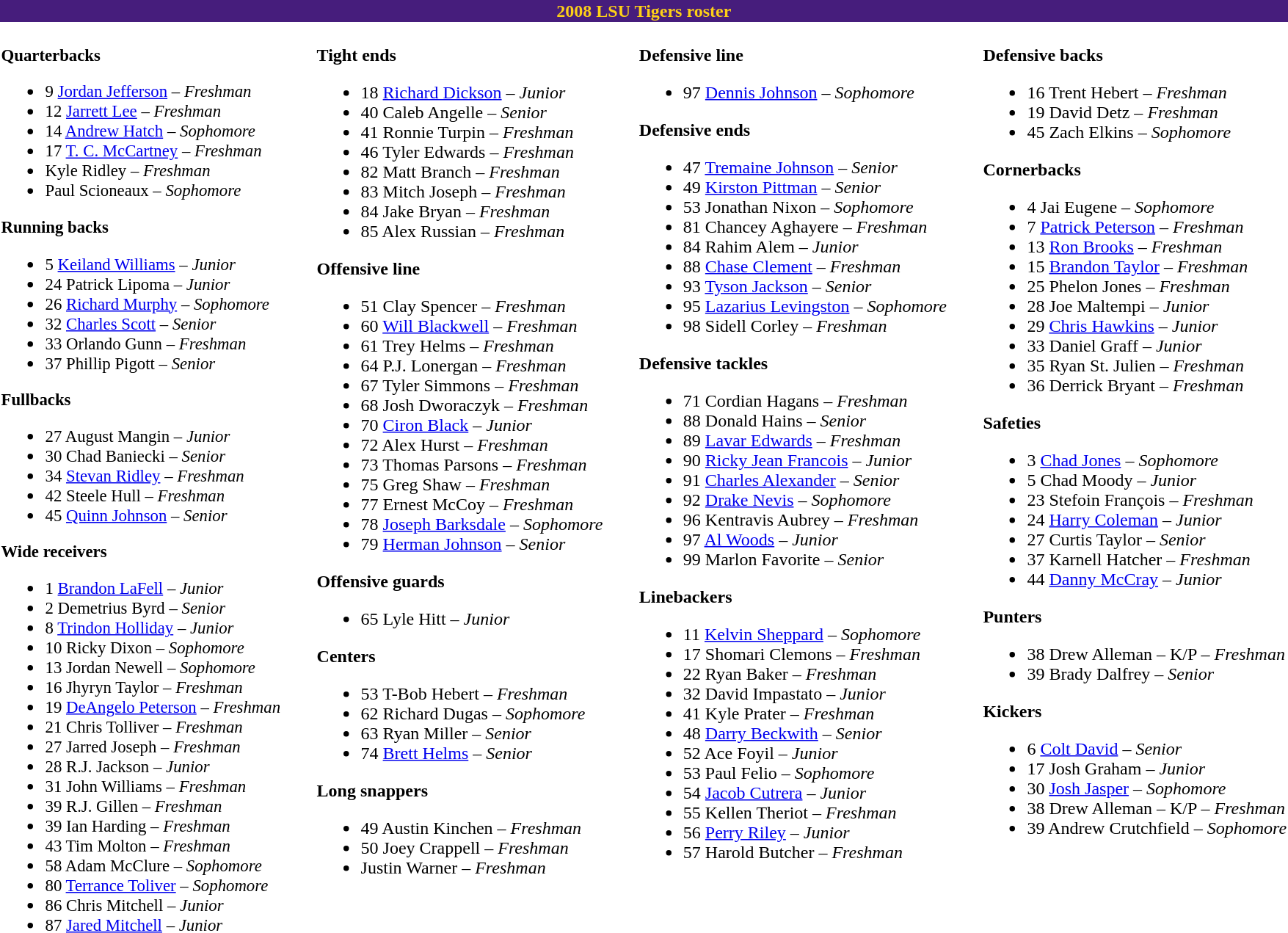<table class="toccolours" style="text-align: left;">
<tr>
<td colspan="9" style="background-color: #461D7C; color: #FDD017; text-align: center"><strong>2008 LSU Tigers roster</strong></td>
</tr>
<tr>
<td style="font-size: 95%;" valign="top"><br><strong>Quarterbacks</strong><ul><li>9 <a href='#'>Jordan Jefferson</a> – <em>Freshman</em></li><li>12 <a href='#'>Jarrett Lee</a> – <em> Freshman</em></li><li>14 <a href='#'>Andrew Hatch</a> – <em>Sophomore</em></li><li>17 <a href='#'>T. C. McCartney</a> – <em> Freshman</em></li><li>Kyle Ridley – <em>Freshman</em></li><li>Paul Scioneaux – <em>Sophomore</em></li></ul><strong>Running backs</strong><ul><li>5 <a href='#'>Keiland Williams</a> – <em>Junior</em></li><li>24 Patrick Lipoma – <em>Junior</em></li><li>26 <a href='#'>Richard Murphy</a> – <em> Sophomore</em></li><li>32 <a href='#'>Charles Scott</a> – <em>Senior</em></li><li>33 Orlando Gunn – <em> Freshman</em></li><li>37 Phillip Pigott – <em>Senior</em></li></ul><strong>Fullbacks</strong><ul><li>27 August Mangin – <em>Junior</em></li><li>30 Chad Baniecki – <em>Senior</em></li><li>34 <a href='#'>Stevan Ridley</a> – <em> Freshman</em></li><li>42 Steele Hull – <em>Freshman</em></li><li>45 <a href='#'>Quinn Johnson</a> – <em> Senior</em></li></ul><strong>Wide receivers</strong><ul><li>1 <a href='#'>Brandon LaFell</a> – <em> Junior</em></li><li>2 Demetrius Byrd – <em>Senior</em></li><li>8 <a href='#'>Trindon Holliday</a> – <em>Junior</em></li><li>10 Ricky Dixon – <em>Sophomore</em></li><li>13 Jordan Newell – <em>Sophomore</em></li><li>16 Jhyryn Taylor – <em>Freshman</em></li><li>19 <a href='#'>DeAngelo Peterson</a> – <em>Freshman</em></li><li>21 Chris Tolliver – <em>Freshman</em></li><li>27 Jarred Joseph – <em>Freshman</em></li><li>28 R.J. Jackson – <em> Junior</em></li><li>31 John Williams – <em> Freshman</em></li><li>39 R.J. Gillen – <em> Freshman</em></li><li>39 Ian Harding – <em> Freshman</em></li><li>43 Tim Molton – <em>Freshman</em></li><li>58 Adam McClure – <em>Sophomore</em></li><li>80 <a href='#'>Terrance Toliver</a> – <em>Sophomore</em></li><li>86 Chris Mitchell – <em>Junior</em></li><li>87 <a href='#'>Jared Mitchell</a> – <em>Junior</em></li></ul></td>
<td width="25"> </td>
<td valign="top"><br><strong>Tight ends</strong><ul><li>18 <a href='#'>Richard Dickson</a> – <em>Junior</em></li><li>40 Caleb Angelle – <em> Senior</em></li><li>41 Ronnie Turpin – <em>Freshman</em></li><li>46 Tyler Edwards – <em>Freshman</em></li><li>82 Matt Branch – <em>Freshman</em></li><li>83 Mitch Joseph – <em> Freshman</em></li><li>84 Jake Bryan – <em>Freshman</em></li><li>85 Alex Russian – <em> Freshman</em></li></ul><strong>Offensive line</strong><ul><li>51 Clay Spencer – <em>Freshman</em></li><li>60 <a href='#'>Will Blackwell</a> – <em> Freshman</em></li><li>61 Trey Helms – <em> Freshman</em></li><li>64 P.J. Lonergan – <em>Freshman</em></li><li>67 Tyler Simmons – <em>Freshman</em></li><li>68 Josh Dworaczyk – <em> Freshman</em></li><li>70 <a href='#'>Ciron Black</a> – <em>Junior</em></li><li>72 Alex Hurst – <em>Freshman</em></li><li>73 Thomas Parsons – <em>Freshman</em></li><li>75 Greg Shaw – <em>Freshman</em></li><li>77 Ernest McCoy – <em> Freshman</em></li><li>78 <a href='#'>Joseph Barksdale</a> – <em>Sophomore</em></li><li>79 <a href='#'>Herman Johnson</a> – <em>Senior</em></li></ul><strong>Offensive guards</strong><ul><li>65 Lyle Hitt – <em>Junior</em></li></ul><strong>Centers</strong><ul><li>53 T-Bob Hebert – <em> Freshman</em></li><li>62 Richard Dugas – <em>Sophomore</em></li><li>63 Ryan Miller – <em>Senior</em></li><li>74 <a href='#'>Brett Helms</a> – <em>Senior</em></li></ul><strong>Long snappers</strong><ul><li>49 Austin Kinchen – <em>Freshman</em></li><li>50 Joey Crappell – <em> Freshman</em></li><li>Justin Warner – <em>Freshman</em></li></ul></td>
<td width="25"> </td>
<td valign="top"><br><strong>Defensive line</strong><ul><li>97 <a href='#'>Dennis Johnson</a> – <em>Sophomore</em></li></ul><strong>Defensive ends</strong><ul><li>47 <a href='#'>Tremaine Johnson</a> – <em>Senior</em></li><li>49 <a href='#'>Kirston Pittman</a> – <em> Senior</em></li><li>53 Jonathan Nixon – <em> Sophomore</em></li><li>81 Chancey Aghayere – <em>Freshman</em></li><li>84 Rahim Alem – <em>Junior</em></li><li>88 <a href='#'>Chase Clement</a> – <em>Freshman</em></li><li>93 <a href='#'>Tyson Jackson</a> – <em>Senior</em></li><li>95 <a href='#'>Lazarius Levingston</a> – <em>Sophomore</em></li><li>98 Sidell Corley – <em> Freshman</em></li></ul><strong>Defensive tackles</strong><ul><li>71 Cordian Hagans – <em>Freshman</em></li><li>88 Donald Hains – <em> Senior</em></li><li>89 <a href='#'>Lavar Edwards</a> – <em>Freshman</em></li><li>90 <a href='#'>Ricky Jean Francois</a> – <em>Junior</em></li><li>91 <a href='#'>Charles Alexander</a> – <em>Senior</em></li><li>92 <a href='#'>Drake Nevis</a> – <em>Sophomore</em></li><li>96 Kentravis Aubrey – <em> Freshman</em></li><li>97 <a href='#'>Al Woods</a> – <em>Junior</em></li><li>99 Marlon Favorite – <em>Senior</em></li></ul><strong>Linebackers</strong><ul><li>11 <a href='#'>Kelvin Sheppard</a> – <em> Sophomore</em></li><li>17 Shomari Clemons – <em> Freshman</em></li><li>22 Ryan Baker – <em>Freshman</em></li><li>32 David Impastato – <em>Junior</em></li><li>41 Kyle Prater – <em>Freshman</em></li><li>48 <a href='#'>Darry Beckwith</a> – <em>Senior</em></li><li>52 Ace Foyil – <em>Junior</em></li><li>53 Paul Felio – <em>Sophomore</em></li><li>54 <a href='#'>Jacob Cutrera</a> – <em>Junior</em></li><li>55 Kellen Theriot – <em>Freshman</em></li><li>56 <a href='#'>Perry Riley</a> – <em>Junior</em></li><li>57 Harold Butcher – <em>Freshman</em></li></ul></td>
<td width="25"> </td>
<td valign="top"><br><strong>Defensive backs</strong><ul><li>16 Trent Hebert – <em> Freshman</em></li><li>19 David Detz – <em>Freshman</em></li><li>45 Zach Elkins – <em>Sophomore</em></li></ul><strong>Cornerbacks</strong><ul><li>4 Jai Eugene – <em> Sophomore</em></li><li>7 <a href='#'>Patrick Peterson</a> – <em>Freshman</em></li><li>13 <a href='#'>Ron Brooks</a> – <em> Freshman</em></li><li>15 <a href='#'>Brandon Taylor</a> – <em>Freshman</em></li><li>25 Phelon Jones – <em> Freshman</em></li><li>28 Joe Maltempi – <em>Junior</em></li><li>29 <a href='#'>Chris Hawkins</a> – <em>Junior</em></li><li>33 Daniel Graff – <em> Junior</em></li><li>35 Ryan St. Julien – <em>Freshman</em></li><li>36 Derrick Bryant – <em>Freshman</em></li></ul><strong>Safeties</strong><ul><li>3 <a href='#'>Chad Jones</a> – <em>Sophomore</em></li><li>5 Chad Moody – <em>Junior</em></li><li>23 Stefoin François – <em> Freshman</em></li><li>24 <a href='#'>Harry Coleman</a> – <em>Junior</em></li><li>27 Curtis Taylor – <em>Senior</em></li><li>37 Karnell Hatcher – <em>Freshman</em></li><li>44 <a href='#'>Danny McCray</a> – <em>Junior</em></li></ul><strong>Punters</strong><ul><li>38 Drew Alleman – K/P – <em>Freshman</em></li><li>39 Brady Dalfrey – <em> Senior</em></li></ul><strong>Kickers</strong><ul><li>6 <a href='#'>Colt David</a> – <em>Senior</em></li><li>17 Josh Graham – <em>Junior</em></li><li>30 <a href='#'>Josh Jasper</a> – <em>Sophomore</em></li><li>38 Drew Alleman – K/P – <em>Freshman</em></li><li>39 Andrew Crutchfield – <em>Sophomore</em></li></ul></td>
</tr>
</table>
